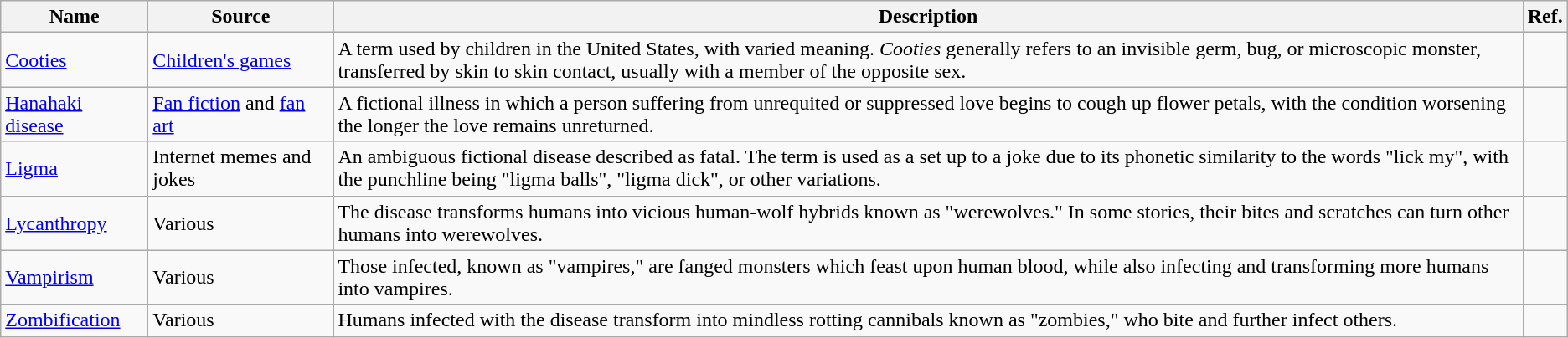<table class="wikitable sortable">
<tr>
<th width=110pt>Name</th>
<th width=140pt>Source</th>
<th class=unsortable>Description</th>
<th class=unsortable>Ref.</th>
</tr>
<tr>
<td><a href='#'>Cooties</a></td>
<td><a href='#'>Children's games</a></td>
<td>A term used by children in the United States, with varied meaning. <em>Cooties</em> generally refers to an invisible germ, bug, or microscopic monster, transferred by skin to skin contact, usually with a member of the opposite sex.</td>
<td></td>
</tr>
<tr>
<td><a href='#'>Hanahaki disease</a></td>
<td><a href='#'>Fan fiction</a> and <a href='#'>fan art</a></td>
<td>A fictional illness in which a person suffering from unrequited or suppressed love begins to cough up flower petals, with the condition worsening the longer the love remains unreturned.</td>
<td></td>
</tr>
<tr>
<td><a href='#'>Ligma</a></td>
<td>Internet memes and jokes</td>
<td>An ambiguous fictional disease described as fatal. The term is used as a set up to a joke due to its phonetic similarity to the words "lick my", with the punchline being "ligma balls", "ligma dick", or other variations.</td>
<td></td>
</tr>
<tr>
<td><a href='#'>Lycanthropy</a></td>
<td>Various</td>
<td>The disease transforms humans into vicious human-wolf hybrids known as "werewolves." In some stories, their bites and scratches can turn other humans into werewolves.</td>
<td></td>
</tr>
<tr>
<td><a href='#'>Vampirism</a></td>
<td>Various</td>
<td>Those infected, known as "vampires," are fanged monsters which feast upon human blood, while also infecting and transforming more humans into vampires.</td>
<td></td>
</tr>
<tr>
<td><a href='#'>Zombification</a></td>
<td>Various</td>
<td>Humans infected with the disease transform into mindless rotting cannibals known as "zombies," who bite and further infect others.</td>
<td></td>
</tr>
</table>
